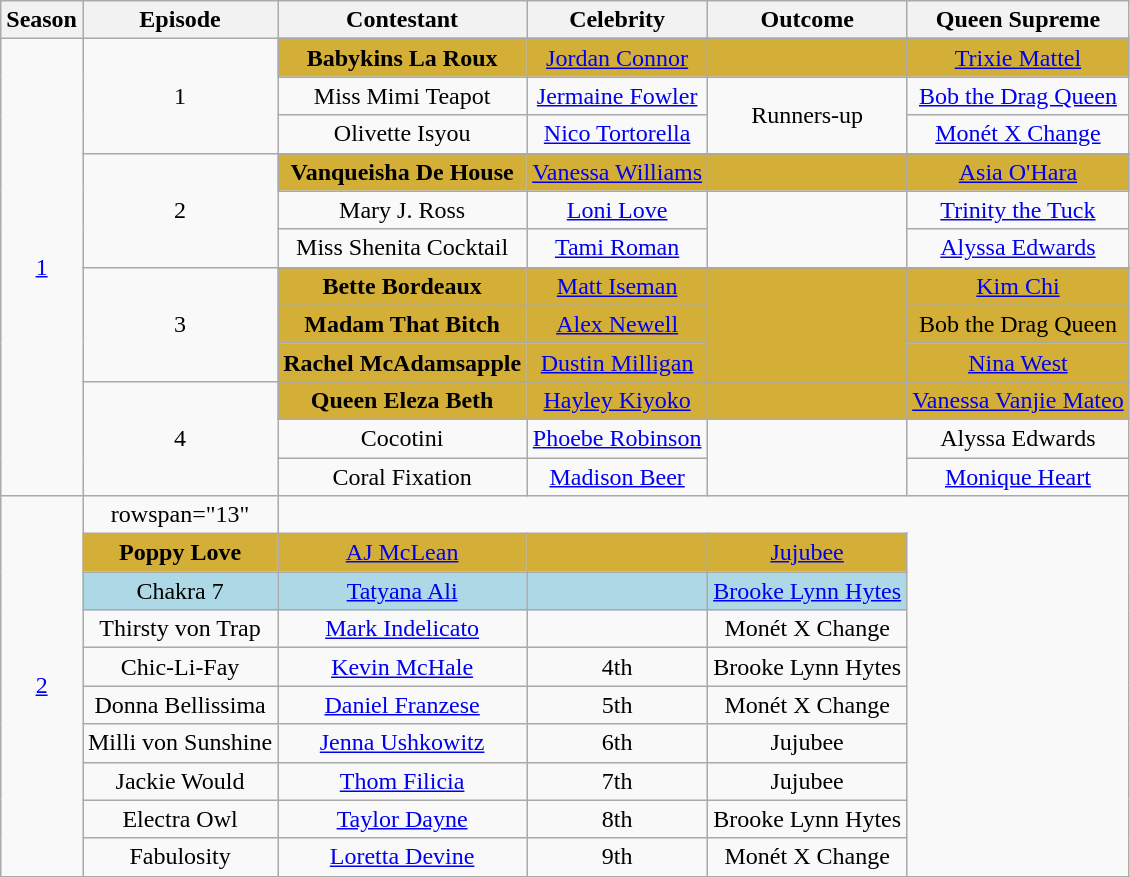<table class="wikitable sortable" style="text-align:center;">
<tr>
<th>Season</th>
<th>Episode</th>
<th>Contestant</th>
<th>Celebrity</th>
<th>Outcome</th>
<th>Queen Supreme</th>
</tr>
<tr>
<td rowspan="16"><a href='#'>1</a></td>
<td rowspan="4">1</td>
</tr>
<tr bgcolor="#D4AF37">
<td><strong>Babykins La Roux</strong></td>
<td><a href='#'>Jordan Connor</a></td>
<td><strong></strong></td>
<td><a href='#'>Trixie Mattel</a></td>
</tr>
<tr>
<td>Miss Mimi Teapot</td>
<td><a href='#'>Jermaine Fowler</a></td>
<td nowrap rowspan="2">Runners-up</td>
<td><a href='#'>Bob the Drag Queen</a></td>
</tr>
<tr>
<td>Olivette Isyou</td>
<td><a href='#'>Nico Tortorella</a></td>
<td><a href='#'>Monét X Change</a></td>
</tr>
<tr>
<td rowspan="4">2</td>
</tr>
<tr bgcolor="#D4AF37">
<td><strong>Vanqueisha De House</strong></td>
<td><a href='#'>Vanessa Williams</a></td>
<td><strong></strong></td>
<td><a href='#'>Asia O'Hara</a></td>
</tr>
<tr>
<td>Mary J. Ross</td>
<td><a href='#'>Loni Love</a></td>
<td rowspan="2"></td>
<td><a href='#'>Trinity the Tuck</a></td>
</tr>
<tr>
<td>Miss Shenita Cocktail</td>
<td><a href='#'>Tami Roman</a></td>
<td><a href='#'>Alyssa Edwards</a></td>
</tr>
<tr>
<td rowspan="4">3</td>
</tr>
<tr bgcolor="#D4AF37">
<td><strong>Bette Bordeaux</strong></td>
<td><a href='#'>Matt Iseman</a></td>
<td rowspan="3"><strong></strong></td>
<td><a href='#'>Kim Chi</a></td>
</tr>
<tr bgcolor="#D4AF37">
<td><strong>Madam That Bitch</strong></td>
<td><a href='#'>Alex Newell</a></td>
<td>Bob the Drag Queen</td>
</tr>
<tr bgcolor="#D4AF37">
<td nowrap><strong>Rachel McAdamsapple</strong></td>
<td><a href='#'>Dustin Milligan</a></td>
<td><a href='#'>Nina West</a></td>
</tr>
<tr>
<td rowspan="4">4</td>
</tr>
<tr bgcolor="#D4AF37">
<td><strong>Queen Eleza Beth</strong></td>
<td><a href='#'>Hayley Kiyoko</a></td>
<td><strong></strong></td>
<td nowrap><a href='#'>Vanessa Vanjie Mateo</a></td>
</tr>
<tr>
<td>Cocotini</td>
<td nowrap><a href='#'>Phoebe Robinson</a></td>
<td rowspan="2"></td>
<td>Alyssa Edwards</td>
</tr>
<tr>
<td>Coral Fixation</td>
<td><a href='#'>Madison Beer</a></td>
<td><a href='#'>Monique Heart</a></td>
</tr>
<tr>
<td rowspan="13"><a href='#'>2</a></td>
<td>rowspan="13" </td>
</tr>
<tr bgcolor="#D4AF37">
<td scope="row"><strong>Poppy Love</strong></td>
<td><a href='#'>AJ McLean</a></td>
<td><strong></strong></td>
<td><a href='#'>Jujubee</a></td>
</tr>
<tr bgcolor="lightblue">
<td scope="row">Chakra 7</td>
<td><a href='#'>Tatyana Ali</a></td>
<td nowrap></td>
<td><a href='#'>Brooke Lynn Hytes</a></td>
</tr>
<tr>
<td scope="row">Thirsty von Trap</td>
<td><a href='#'>Mark Indelicato</a></td>
<td></td>
<td>Monét X Change</td>
</tr>
<tr>
<td scope="row">Chic-Li-Fay</td>
<td><a href='#'>Kevin McHale</a></td>
<td>4th</td>
<td>Brooke Lynn Hytes</td>
</tr>
<tr>
<td nowrap scope="row">Donna Bellissima</td>
<td nowrap><a href='#'>Daniel Franzese</a></td>
<td>5th</td>
<td>Monét X Change</td>
</tr>
<tr>
<td scope="row">Milli von Sunshine</td>
<td><a href='#'>Jenna Ushkowitz</a></td>
<td>6th</td>
<td>Jujubee</td>
</tr>
<tr>
<td scope="row">Jackie Would</td>
<td><a href='#'>Thom Filicia</a></td>
<td>7th</td>
<td>Jujubee</td>
</tr>
<tr>
<td scope="row">Electra Owl</td>
<td><a href='#'>Taylor Dayne</a></td>
<td>8th</td>
<td>Brooke Lynn Hytes</td>
</tr>
<tr>
<td scope="row">Fabulosity</td>
<td><a href='#'>Loretta Devine</a></td>
<td>9th</td>
<td>Monét X Change</td>
</tr>
<tr>
</tr>
</table>
